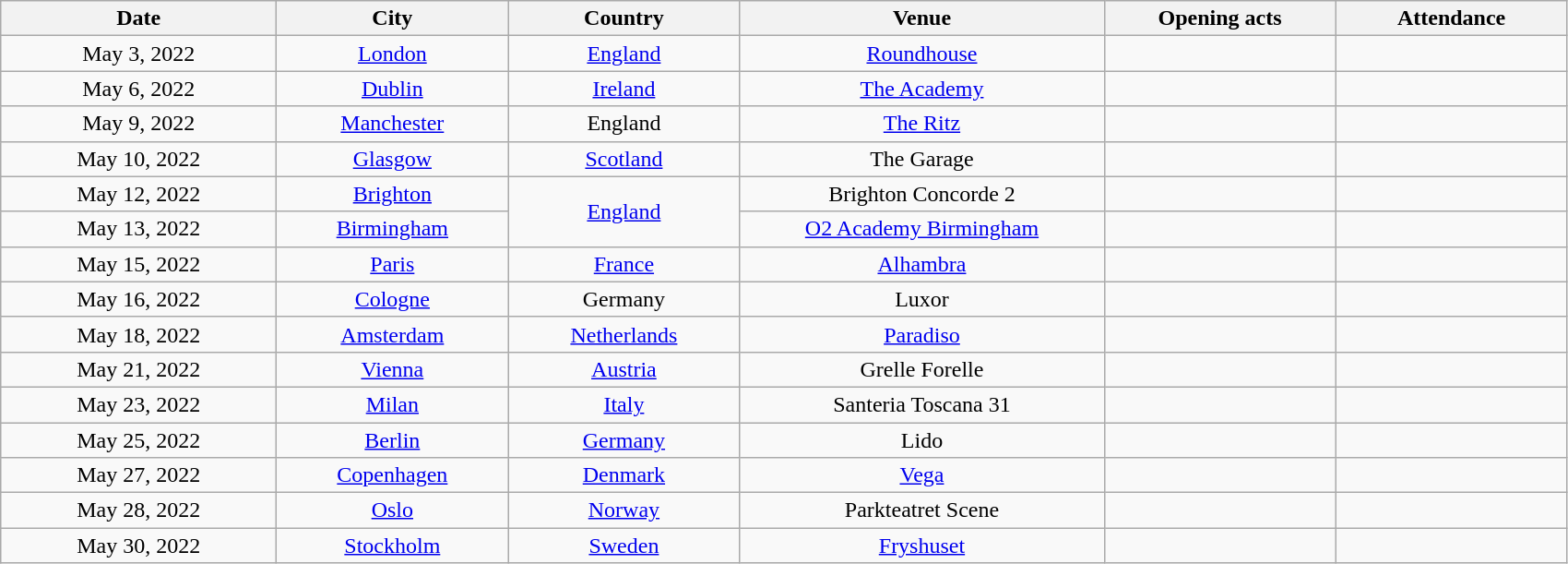<table class="wikitable" style="text-align:center;">
<tr>
<th scope="col" style="width:12em;">Date</th>
<th scope="col" style="width:10em;">City</th>
<th scope="col" style="width:10em;">Country</th>
<th scope="col" style="width:16em;">Venue</th>
<th scope="col" style="width:10em;">Opening acts</th>
<th scope="col" style="width:10em;">Attendance</th>
</tr>
<tr>
<td>May 3, 2022</td>
<td><a href='#'>London</a></td>
<td><a href='#'>England</a></td>
<td><a href='#'>Roundhouse</a></td>
<td></td>
<td></td>
</tr>
<tr>
<td>May 6, 2022</td>
<td><a href='#'>Dublin</a></td>
<td><a href='#'>Ireland</a></td>
<td><a href='#'>The Academy</a></td>
<td></td>
<td></td>
</tr>
<tr>
<td>May 9, 2022</td>
<td><a href='#'>Manchester</a></td>
<td>England</td>
<td><a href='#'>The Ritz</a></td>
<td></td>
<td></td>
</tr>
<tr>
<td>May 10, 2022</td>
<td><a href='#'>Glasgow</a></td>
<td><a href='#'>Scotland</a></td>
<td The Garage>The Garage</td>
<td></td>
<td></td>
</tr>
<tr>
<td>May 12, 2022</td>
<td><a href='#'>Brighton</a></td>
<td rowspan="2"><a href='#'>England</a></td>
<td Concorde 2>Brighton Concorde 2</td>
<td></td>
<td></td>
</tr>
<tr>
<td>May 13, 2022</td>
<td><a href='#'>Birmingham</a></td>
<td><a href='#'>O2 Academy Birmingham</a></td>
<td></td>
<td></td>
</tr>
<tr>
<td>May 15, 2022</td>
<td><a href='#'>Paris</a></td>
<td><a href='#'>France</a></td>
<td><a href='#'>Alhambra</a></td>
<td></td>
<td></td>
</tr>
<tr>
<td>May 16, 2022</td>
<td><a href='#'>Cologne</a></td>
<td>Germany</td>
<td Luxor>Luxor</td>
<td></td>
<td></td>
</tr>
<tr>
<td>May 18, 2022</td>
<td><a href='#'>Amsterdam</a></td>
<td><a href='#'>Netherlands</a></td>
<td><a href='#'>Paradiso</a></td>
<td></td>
<td></td>
</tr>
<tr>
<td>May 21, 2022</td>
<td><a href='#'>Vienna</a></td>
<td><a href='#'>Austria</a></td>
<td Grelle Forelle>Grelle Forelle</td>
<td></td>
<td></td>
</tr>
<tr>
<td>May 23, 2022</td>
<td><a href='#'>Milan</a></td>
<td><a href='#'>Italy</a></td>
<td Santeria Toscana 31>Santeria Toscana 31</td>
<td></td>
<td></td>
</tr>
<tr>
<td>May 25, 2022</td>
<td><a href='#'>Berlin</a></td>
<td><a href='#'>Germany</a></td>
<td Lido>Lido</td>
<td></td>
<td></td>
</tr>
<tr>
<td>May 27, 2022</td>
<td><a href='#'>Copenhagen</a></td>
<td><a href='#'>Denmark</a></td>
<td><a href='#'>Vega</a></td>
<td></td>
<td></td>
</tr>
<tr>
<td>May 28, 2022</td>
<td><a href='#'>Oslo</a></td>
<td><a href='#'>Norway</a></td>
<td Parkteatret Scene>Parkteatret Scene</td>
<td></td>
<td></td>
</tr>
<tr>
<td>May 30, 2022</td>
<td><a href='#'>Stockholm</a></td>
<td><a href='#'>Sweden</a></td>
<td><a href='#'>Fryshuset</a></td>
<td></td>
<td></td>
</tr>
</table>
